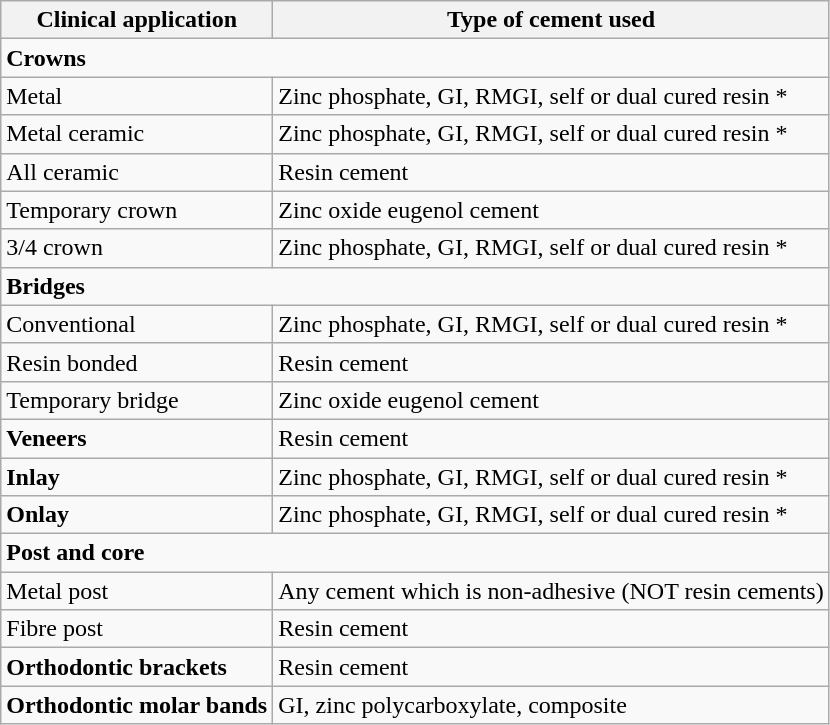<table class="wikitable">
<tr>
<th>Clinical application</th>
<th>Type of cement used</th>
</tr>
<tr>
<td colspan="2"><strong>Crowns</strong></td>
</tr>
<tr>
<td>Metal</td>
<td>Zinc phosphate, GI, RMGI, self or dual cured resin *</td>
</tr>
<tr>
<td>Metal ceramic</td>
<td>Zinc phosphate, GI, RMGI, self or dual cured resin *</td>
</tr>
<tr>
<td>All ceramic</td>
<td>Resin cement</td>
</tr>
<tr>
<td>Temporary crown</td>
<td>Zinc oxide eugenol cement</td>
</tr>
<tr>
<td>3/4 crown</td>
<td>Zinc phosphate, GI, RMGI, self or dual cured resin *</td>
</tr>
<tr>
<td colspan="2"><strong>Bridges</strong></td>
</tr>
<tr>
<td>Conventional</td>
<td>Zinc phosphate, GI, RMGI, self or dual cured resin *</td>
</tr>
<tr>
<td>Resin bonded</td>
<td>Resin cement</td>
</tr>
<tr>
<td>Temporary bridge</td>
<td>Zinc oxide eugenol cement</td>
</tr>
<tr>
<td><strong>Veneers</strong></td>
<td>Resin cement</td>
</tr>
<tr>
<td><strong>Inlay</strong></td>
<td>Zinc phosphate, GI, RMGI, self or dual cured resin *</td>
</tr>
<tr>
<td><strong>Onlay</strong></td>
<td>Zinc phosphate, GI, RMGI, self or dual cured resin *</td>
</tr>
<tr>
<td colspan="2"><strong>Post and core</strong></td>
</tr>
<tr>
<td>Metal post</td>
<td>Any cement which is non-adhesive (NOT resin cements)</td>
</tr>
<tr>
<td>Fibre post</td>
<td>Resin cement</td>
</tr>
<tr>
<td><strong>Orthodontic brackets</strong></td>
<td>Resin cement</td>
</tr>
<tr>
<td><strong>Orthodontic molar bands</strong></td>
<td>GI, zinc polycarboxylate, composite</td>
</tr>
</table>
